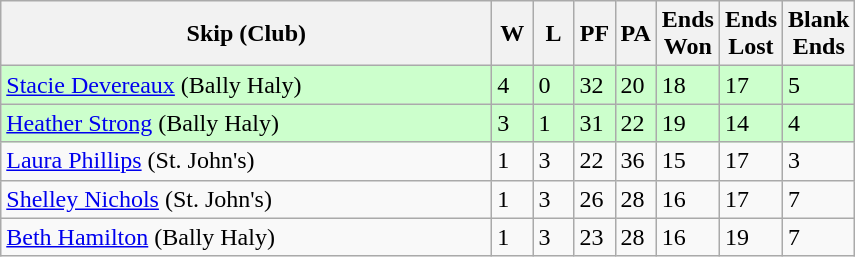<table class="wikitable">
<tr>
<th bgcolor="#efefef" width="320">Skip (Club)</th>
<th bgcolor="#efefef" width="20">W</th>
<th bgcolor="#efefef" width="20">L</th>
<th bgcolor="#efefef" width="20">PF</th>
<th bgcolor="#efefef" width="20">PA</th>
<th bgcolor="#efefef" width="20">Ends <br> Won</th>
<th bgcolor="#efefef" width="20">Ends <br> Lost</th>
<th bgcolor="#efefef" width="20">Blank <br> Ends</th>
</tr>
<tr style="background:#cfc;">
<td><a href='#'>Stacie Devereaux</a> (Bally Haly)</td>
<td>4</td>
<td>0</td>
<td>32</td>
<td>20</td>
<td>18</td>
<td>17</td>
<td>5</td>
</tr>
<tr style="background:#cfc;">
<td><a href='#'>Heather Strong</a> (Bally Haly)</td>
<td>3</td>
<td>1</td>
<td>31</td>
<td>22</td>
<td>19</td>
<td>14</td>
<td>4</td>
</tr>
<tr>
<td><a href='#'>Laura Phillips</a> (St. John's)</td>
<td>1</td>
<td>3</td>
<td>22</td>
<td>36</td>
<td>15</td>
<td>17</td>
<td>3</td>
</tr>
<tr>
<td><a href='#'>Shelley Nichols</a> (St. John's)</td>
<td>1</td>
<td>3</td>
<td>26</td>
<td>28</td>
<td>16</td>
<td>17</td>
<td>7</td>
</tr>
<tr>
<td><a href='#'>Beth Hamilton</a> (Bally Haly)</td>
<td>1</td>
<td>3</td>
<td>23</td>
<td>28</td>
<td>16</td>
<td>19</td>
<td>7</td>
</tr>
</table>
